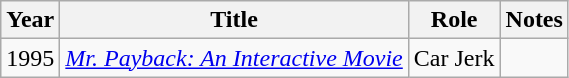<table class="wikitable sortable">
<tr>
<th>Year</th>
<th>Title</th>
<th>Role</th>
<th class="unsortable">Notes</th>
</tr>
<tr>
<td>1995</td>
<td><em><a href='#'>Mr. Payback: An Interactive Movie</a></em></td>
<td>Car Jerk</td>
<td></td>
</tr>
</table>
